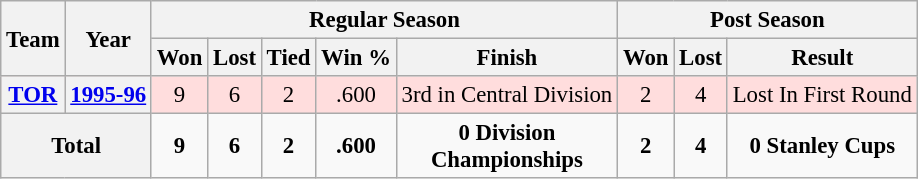<table class="wikitable" style="font-size: 95%; text-align:center;">
<tr>
<th rowspan="2">Team</th>
<th rowspan="2">Year</th>
<th colspan="5">Regular Season</th>
<th colspan="4">Post Season</th>
</tr>
<tr>
<th>Won</th>
<th>Lost</th>
<th>Tied</th>
<th>Win %</th>
<th>Finish</th>
<th>Won</th>
<th>Lost</th>
<th>Result</th>
</tr>
<tr ! style="background:#fdd;">
<th><a href='#'>TOR</a></th>
<th><a href='#'>1995-96</a></th>
<td>9</td>
<td>6</td>
<td>2</td>
<td>.600</td>
<td>3rd in Central Division</td>
<td>2</td>
<td>4</td>
<td>Lost In First Round</td>
</tr>
<tr>
<th colspan="2"><strong>Total</strong></th>
<td><strong>9</strong></td>
<td><strong>6</strong></td>
<td><strong>2</strong></td>
<td><strong>.600</strong></td>
<td><strong>0 Division<br>Championships</strong></td>
<td><strong>2</strong></td>
<td><strong>4</strong></td>
<td><strong>0 Stanley Cups</strong></td>
</tr>
</table>
